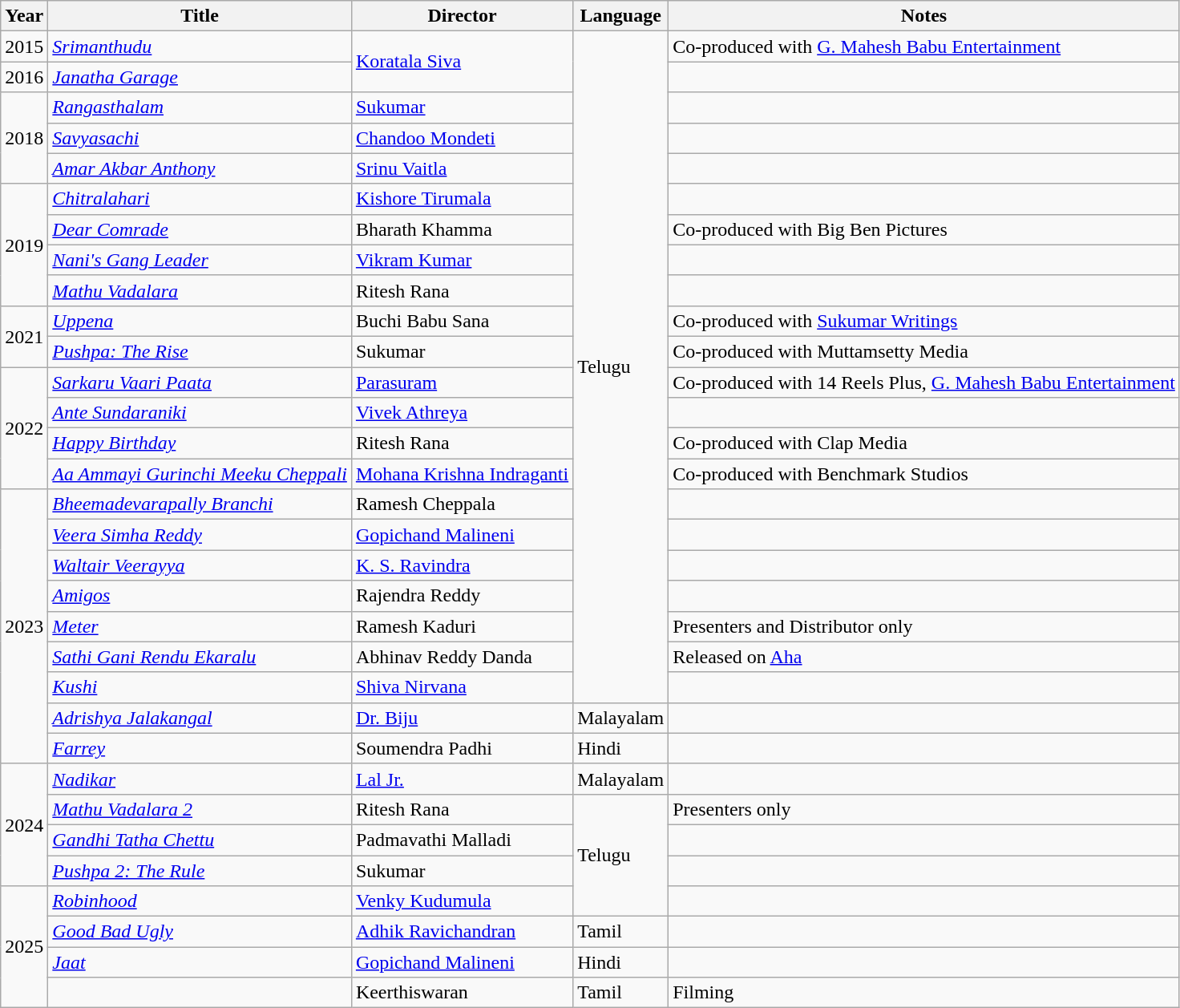<table class="wikitable">
<tr>
<th>Year</th>
<th>Title</th>
<th>Director</th>
<th>Language</th>
<th>Notes</th>
</tr>
<tr>
<td>2015</td>
<td><em><a href='#'>Srimanthudu</a></em></td>
<td rowspan="2"><a href='#'>Koratala Siva</a></td>
<td rowspan="22">Telugu</td>
<td>Co-produced with <a href='#'>G. Mahesh Babu Entertainment</a></td>
</tr>
<tr>
<td>2016</td>
<td><em><a href='#'>Janatha Garage</a></em></td>
<td></td>
</tr>
<tr>
<td rowspan="3">2018</td>
<td><em><a href='#'>Rangasthalam</a></em></td>
<td><a href='#'>Sukumar</a></td>
<td></td>
</tr>
<tr>
<td><em><a href='#'>Savyasachi</a></em></td>
<td><a href='#'>Chandoo Mondeti</a></td>
<td></td>
</tr>
<tr>
<td><em><a href='#'>Amar Akbar Anthony</a></em></td>
<td><a href='#'>Srinu Vaitla</a></td>
<td></td>
</tr>
<tr>
<td rowspan="4">2019</td>
<td><em><a href='#'>Chitralahari</a></em></td>
<td><a href='#'>Kishore Tirumala</a></td>
<td></td>
</tr>
<tr>
<td><em><a href='#'>Dear Comrade</a></em></td>
<td>Bharath Khamma</td>
<td>Co-produced with Big Ben Pictures</td>
</tr>
<tr>
<td><em><a href='#'>Nani's Gang Leader</a></em></td>
<td><a href='#'>Vikram Kumar</a></td>
<td></td>
</tr>
<tr>
<td><em><a href='#'>Mathu Vadalara</a></em></td>
<td>Ritesh Rana</td>
<td></td>
</tr>
<tr>
<td rowspan="2">2021</td>
<td><em><a href='#'>Uppena</a> </em></td>
<td>Buchi Babu Sana</td>
<td>Co-produced with <a href='#'>Sukumar Writings</a></td>
</tr>
<tr>
<td><em><a href='#'>Pushpa: The Rise</a></em></td>
<td>Sukumar</td>
<td>Co-produced with Muttamsetty Media</td>
</tr>
<tr>
<td rowspan="4">2022</td>
<td><em><a href='#'>Sarkaru Vaari Paata</a></em></td>
<td><a href='#'>Parasuram</a></td>
<td>Co-produced with 14 Reels Plus, <a href='#'>G. Mahesh Babu Entertainment</a></td>
</tr>
<tr>
<td><em><a href='#'>Ante Sundaraniki</a></em></td>
<td><a href='#'>Vivek Athreya</a></td>
<td></td>
</tr>
<tr>
<td><em><a href='#'>Happy Birthday</a></em></td>
<td>Ritesh Rana</td>
<td>Co-produced with Clap Media</td>
</tr>
<tr>
<td><em><a href='#'>Aa Ammayi Gurinchi Meeku Cheppali</a></em></td>
<td><a href='#'>Mohana Krishna Indraganti</a></td>
<td>Co-produced with Benchmark Studios</td>
</tr>
<tr>
<td rowspan="9">2023</td>
<td><em><a href='#'>Bheemadevarapally Branchi</a></em></td>
<td>Ramesh Cheppala</td>
<td></td>
</tr>
<tr>
<td><em><a href='#'>Veera Simha Reddy</a></em></td>
<td><a href='#'>Gopichand Malineni</a></td>
<td></td>
</tr>
<tr>
<td><em><a href='#'>Waltair Veerayya</a></em></td>
<td><a href='#'>K. S. Ravindra</a></td>
<td></td>
</tr>
<tr>
<td><em><a href='#'>Amigos</a></em></td>
<td>Rajendra Reddy</td>
<td></td>
</tr>
<tr>
<td><em><a href='#'>Meter</a></em></td>
<td>Ramesh Kaduri</td>
<td>Presenters and Distributor only</td>
</tr>
<tr>
<td><em><a href='#'>Sathi Gani Rendu Ekaralu</a></em></td>
<td>Abhinav Reddy Danda</td>
<td>Released on <a href='#'>Aha</a></td>
</tr>
<tr>
<td><em><a href='#'>Kushi</a></em></td>
<td><a href='#'>Shiva Nirvana</a></td>
<td></td>
</tr>
<tr>
<td><em><a href='#'>Adrishya Jalakangal</a></em></td>
<td><a href='#'>Dr. Biju</a></td>
<td>Malayalam</td>
<td></td>
</tr>
<tr>
<td><em><a href='#'>Farrey</a></em></td>
<td>Soumendra Padhi</td>
<td>Hindi</td>
<td></td>
</tr>
<tr>
<td rowspan="4">2024</td>
<td><em><a href='#'>Nadikar</a></em></td>
<td><a href='#'>Lal Jr.</a></td>
<td>Malayalam</td>
<td></td>
</tr>
<tr>
<td><em><a href='#'>Mathu Vadalara 2</a></em></td>
<td>Ritesh Rana</td>
<td rowspan="4">Telugu</td>
<td>Presenters only</td>
</tr>
<tr>
<td><em><a href='#'>Gandhi Tatha Chettu</a></em></td>
<td>Padmavathi Malladi</td>
<td></td>
</tr>
<tr>
<td><em><a href='#'>Pushpa 2: The Rule</a></em></td>
<td>Sukumar</td>
<td></td>
</tr>
<tr>
<td rowspan="4">2025</td>
<td><em><a href='#'>Robinhood</a></em></td>
<td><a href='#'>Venky Kudumula</a></td>
<td></td>
</tr>
<tr>
<td><em><a href='#'>Good Bad Ugly</a></em></td>
<td><a href='#'>Adhik Ravichandran</a></td>
<td>Tamil</td>
<td></td>
</tr>
<tr>
<td><em><a href='#'>Jaat</a></em></td>
<td><a href='#'>Gopichand Malineni</a></td>
<td>Hindi</td>
<td></td>
</tr>
<tr>
<td></td>
<td>Keerthiswaran</td>
<td>Tamil</td>
<td>Filming</td>
</tr>
</table>
